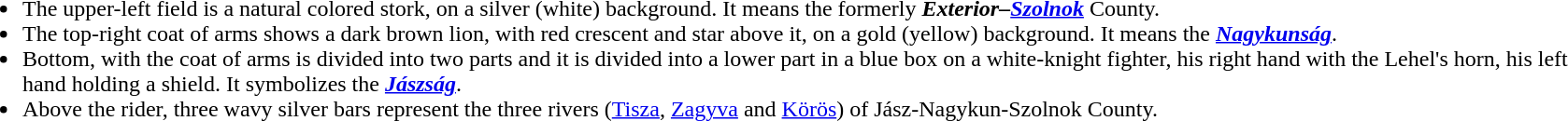<table cellspacing="0" cellpadding="3px" border="0">
<tr>
<td width="75px"></td>
<td><br><ul><li>The upper-left field is a natural colored stork, on a silver (white) background. It means the formerly <strong><em>Exterior–<a href='#'>Szolnok</a></em></strong> County.</li><li>The top-right coat of arms shows a dark brown lion, with red crescent and star above it, on a gold (yellow) background. It means the <strong><em><a href='#'>Nagykunság</a></em></strong>.</li><li>Bottom, with the coat of arms is divided into two parts and it is divided into a lower part in a blue box on a white-knight fighter, his right hand with the Lehel's horn, his left hand holding a shield. It symbolizes the <strong><em><a href='#'>Jászság</a></em></strong>.</li><li>Above the rider, three wavy silver bars represent the three rivers (<a href='#'>Tisza</a>, <a href='#'>Zagyva</a> and <a href='#'>Körös</a>) of Jász-Nagykun-Szolnok County.</li></ul></td>
</tr>
</table>
